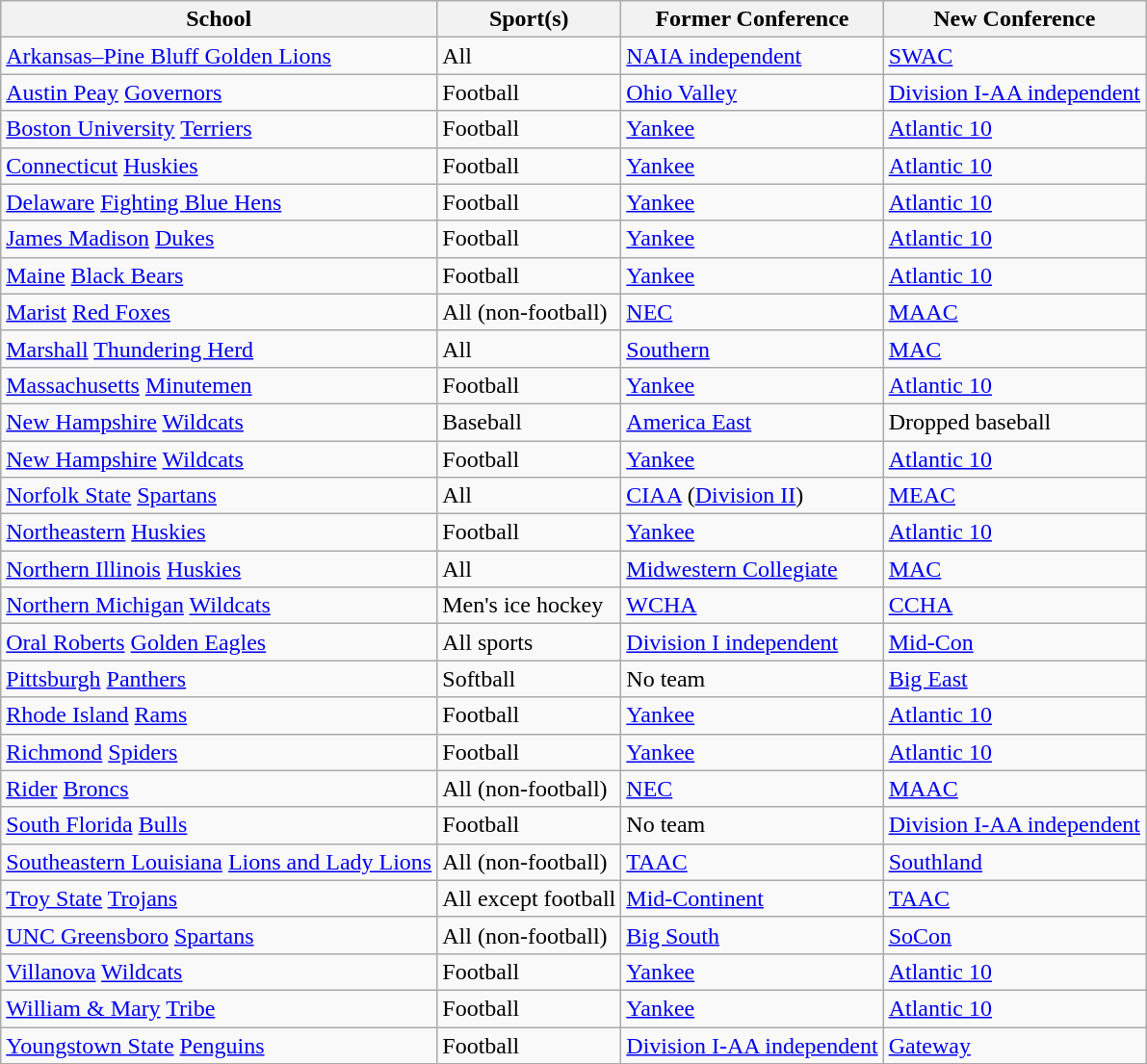<table class="wikitable sortable">
<tr>
<th>School</th>
<th>Sport(s)</th>
<th>Former Conference</th>
<th>New Conference</th>
</tr>
<tr>
<td><a href='#'>Arkansas–Pine Bluff Golden Lions</a></td>
<td>All</td>
<td><a href='#'>NAIA independent</a></td>
<td><a href='#'>SWAC</a></td>
</tr>
<tr>
<td><a href='#'>Austin Peay</a> <a href='#'>Governors</a></td>
<td>Football</td>
<td><a href='#'>Ohio Valley</a></td>
<td><a href='#'>Division I-AA independent</a></td>
</tr>
<tr>
<td><a href='#'>Boston University</a> <a href='#'>Terriers</a></td>
<td>Football</td>
<td><a href='#'>Yankee</a></td>
<td><a href='#'>Atlantic 10</a></td>
</tr>
<tr>
<td><a href='#'>Connecticut</a> <a href='#'>Huskies</a></td>
<td>Football</td>
<td><a href='#'>Yankee</a></td>
<td><a href='#'>Atlantic 10</a></td>
</tr>
<tr>
<td><a href='#'>Delaware</a> <a href='#'>Fighting Blue Hens</a></td>
<td>Football</td>
<td><a href='#'>Yankee</a></td>
<td><a href='#'>Atlantic 10</a></td>
</tr>
<tr>
<td><a href='#'>James Madison</a> <a href='#'>Dukes</a></td>
<td>Football</td>
<td><a href='#'>Yankee</a></td>
<td><a href='#'>Atlantic 10</a></td>
</tr>
<tr>
<td><a href='#'>Maine</a> <a href='#'>Black Bears</a></td>
<td>Football</td>
<td><a href='#'>Yankee</a></td>
<td><a href='#'>Atlantic 10</a></td>
</tr>
<tr>
<td><a href='#'>Marist</a> <a href='#'>Red Foxes</a></td>
<td>All (non-football)</td>
<td><a href='#'>NEC</a></td>
<td><a href='#'>MAAC</a></td>
</tr>
<tr>
<td><a href='#'>Marshall</a> <a href='#'>Thundering Herd</a></td>
<td>All</td>
<td><a href='#'>Southern</a></td>
<td><a href='#'>MAC</a></td>
</tr>
<tr>
<td><a href='#'>Massachusetts</a> <a href='#'>Minutemen</a></td>
<td>Football</td>
<td><a href='#'>Yankee</a></td>
<td><a href='#'>Atlantic 10</a></td>
</tr>
<tr>
<td><a href='#'>New Hampshire</a> <a href='#'>Wildcats</a></td>
<td>Baseball</td>
<td><a href='#'>America East</a></td>
<td>Dropped baseball</td>
</tr>
<tr>
<td><a href='#'>New Hampshire</a> <a href='#'>Wildcats</a></td>
<td>Football</td>
<td><a href='#'>Yankee</a></td>
<td><a href='#'>Atlantic 10</a></td>
</tr>
<tr>
<td><a href='#'>Norfolk State</a> <a href='#'>Spartans</a></td>
<td>All</td>
<td><a href='#'>CIAA</a> (<a href='#'>Division II</a>)</td>
<td><a href='#'>MEAC</a></td>
</tr>
<tr>
<td><a href='#'>Northeastern</a> <a href='#'>Huskies</a></td>
<td>Football</td>
<td><a href='#'>Yankee</a></td>
<td><a href='#'>Atlantic 10</a></td>
</tr>
<tr>
<td><a href='#'>Northern Illinois</a> <a href='#'>Huskies</a></td>
<td>All</td>
<td><a href='#'>Midwestern Collegiate</a></td>
<td><a href='#'>MAC</a></td>
</tr>
<tr>
<td><a href='#'>Northern Michigan</a> <a href='#'>Wildcats</a></td>
<td>Men's ice hockey</td>
<td><a href='#'>WCHA</a></td>
<td><a href='#'>CCHA</a></td>
</tr>
<tr>
<td><a href='#'>Oral Roberts</a> <a href='#'>Golden Eagles</a></td>
<td>All sports</td>
<td><a href='#'>Division I independent</a></td>
<td><a href='#'>Mid-Con</a></td>
</tr>
<tr>
<td><a href='#'>Pittsburgh</a> <a href='#'>Panthers</a></td>
<td>Softball</td>
<td>No team</td>
<td><a href='#'>Big East</a></td>
</tr>
<tr>
<td><a href='#'>Rhode Island</a> <a href='#'>Rams</a></td>
<td>Football</td>
<td><a href='#'>Yankee</a></td>
<td><a href='#'>Atlantic 10</a></td>
</tr>
<tr>
<td><a href='#'>Richmond</a> <a href='#'>Spiders</a></td>
<td>Football</td>
<td><a href='#'>Yankee</a></td>
<td><a href='#'>Atlantic 10</a></td>
</tr>
<tr>
<td><a href='#'>Rider</a> <a href='#'>Broncs</a></td>
<td>All (non-football)</td>
<td><a href='#'>NEC</a></td>
<td><a href='#'>MAAC</a></td>
</tr>
<tr>
<td><a href='#'>South Florida</a> <a href='#'>Bulls</a></td>
<td>Football</td>
<td>No team</td>
<td><a href='#'>Division I-AA independent</a></td>
</tr>
<tr>
<td><a href='#'>Southeastern Louisiana</a> <a href='#'>Lions and Lady Lions</a></td>
<td>All (non-football)</td>
<td><a href='#'>TAAC</a></td>
<td><a href='#'>Southland</a></td>
</tr>
<tr>
<td><a href='#'>Troy State</a> <a href='#'>Trojans</a></td>
<td>All except football</td>
<td><a href='#'>Mid-Continent</a></td>
<td><a href='#'>TAAC</a></td>
</tr>
<tr>
<td><a href='#'>UNC Greensboro</a> <a href='#'>Spartans</a></td>
<td>All (non-football)</td>
<td><a href='#'>Big South</a></td>
<td><a href='#'>SoCon</a></td>
</tr>
<tr>
<td><a href='#'>Villanova</a> <a href='#'>Wildcats</a></td>
<td>Football</td>
<td><a href='#'>Yankee</a></td>
<td><a href='#'>Atlantic 10</a></td>
</tr>
<tr>
<td><a href='#'>William & Mary</a> <a href='#'>Tribe</a></td>
<td>Football</td>
<td><a href='#'>Yankee</a></td>
<td><a href='#'>Atlantic 10</a></td>
</tr>
<tr>
<td><a href='#'>Youngstown State</a> <a href='#'>Penguins</a></td>
<td>Football</td>
<td><a href='#'>Division I-AA independent</a></td>
<td><a href='#'>Gateway</a></td>
</tr>
</table>
